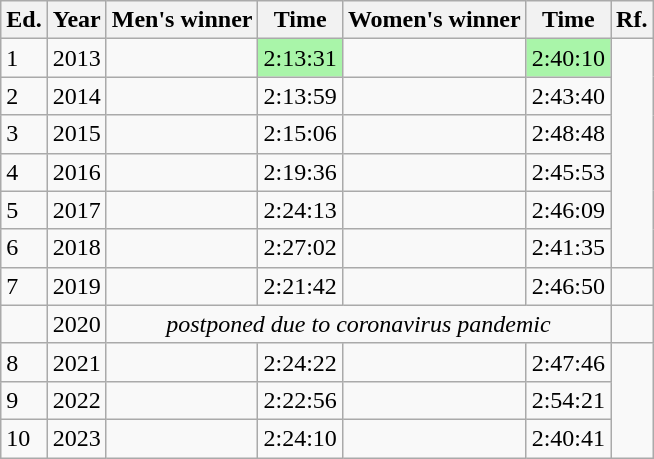<table class="wikitable sortable" style=" text-align:left">
<tr>
<th>Ed.</th>
<th>Year</th>
<th>Men's winner</th>
<th>Time</th>
<th>Women's winner</th>
<th>Time</th>
<th class="unsortable">Rf.</th>
</tr>
<tr>
<td>1</td>
<td>2013</td>
<td></td>
<td style="background:#a9f5a9;">2:13:31</td>
<td></td>
<td style="background:#a9f5a9;">2:40:10</td>
</tr>
<tr>
<td>2</td>
<td>2014</td>
<td></td>
<td>2:13:59</td>
<td></td>
<td>2:43:40</td>
</tr>
<tr>
<td>3</td>
<td>2015</td>
<td></td>
<td>2:15:06</td>
<td></td>
<td>2:48:48</td>
</tr>
<tr>
<td>4</td>
<td>2016</td>
<td></td>
<td>2:19:36</td>
<td></td>
<td>2:45:53</td>
</tr>
<tr>
<td>5</td>
<td>2017</td>
<td></td>
<td>2:24:13</td>
<td></td>
<td>2:46:09</td>
</tr>
<tr>
<td>6</td>
<td>2018</td>
<td></td>
<td>2:27:02</td>
<td></td>
<td>2:41:35</td>
</tr>
<tr>
<td>7</td>
<td>2019</td>
<td></td>
<td>2:21:42</td>
<td></td>
<td>2:46:50</td>
<td></td>
</tr>
<tr>
<td></td>
<td>2020</td>
<td colspan="4" align="center" data-sort-value=""><em>postponed due to coronavirus pandemic</em></td>
<td></td>
</tr>
<tr>
<td>8</td>
<td>2021 </td>
<td></td>
<td>2:24:22</td>
<td></td>
<td>2:47:46</td>
</tr>
<tr>
<td>9</td>
<td>2022 </td>
<td></td>
<td>2:22:56</td>
<td></td>
<td>2:54:21</td>
</tr>
<tr>
<td>10</td>
<td>2023</td>
<td></td>
<td>2:24:10</td>
<td></td>
<td>2:40:41</td>
</tr>
</table>
